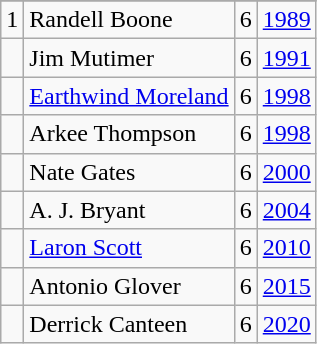<table class="wikitable">
<tr>
</tr>
<tr>
<td>1</td>
<td>Randell Boone</td>
<td>6</td>
<td><a href='#'>1989</a></td>
</tr>
<tr>
<td></td>
<td>Jim Mutimer</td>
<td>6</td>
<td><a href='#'>1991</a></td>
</tr>
<tr>
<td></td>
<td><a href='#'>Earthwind Moreland</a></td>
<td>6</td>
<td><a href='#'>1998</a></td>
</tr>
<tr>
<td></td>
<td>Arkee Thompson</td>
<td>6</td>
<td><a href='#'>1998</a></td>
</tr>
<tr>
<td></td>
<td>Nate Gates</td>
<td>6</td>
<td><a href='#'>2000</a></td>
</tr>
<tr>
<td></td>
<td>A. J. Bryant</td>
<td>6</td>
<td><a href='#'>2004</a></td>
</tr>
<tr>
<td></td>
<td><a href='#'>Laron Scott</a></td>
<td>6</td>
<td><a href='#'>2010</a></td>
</tr>
<tr>
<td></td>
<td>Antonio Glover</td>
<td>6</td>
<td><a href='#'>2015</a></td>
</tr>
<tr>
<td></td>
<td>Derrick Canteen</td>
<td>6</td>
<td><a href='#'>2020</a></td>
</tr>
</table>
